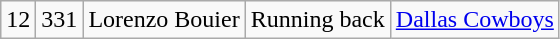<table class="wikitable" style="text-align:center">
<tr>
<td>12</td>
<td>331</td>
<td>Lorenzo Bouier</td>
<td>Running back</td>
<td><a href='#'>Dallas Cowboys</a></td>
</tr>
</table>
